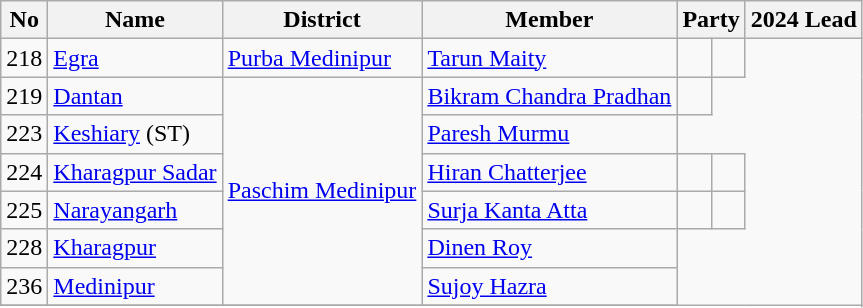<table class="wikitable sortable">
<tr>
<th>No</th>
<th>Name</th>
<th>District</th>
<th>Member</th>
<th colspan="2">Party</th>
<th colspan="2">2024 Lead</th>
</tr>
<tr>
<td>218</td>
<td><a href='#'>Egra</a></td>
<td><a href='#'>Purba Medinipur</a></td>
<td><a href='#'>Tarun Maity</a></td>
<td></td>
<td></td>
</tr>
<tr>
<td>219</td>
<td><a href='#'>Dantan</a></td>
<td rowspan=6><a href='#'>Paschim Medinipur</a></td>
<td><a href='#'>Bikram Chandra Pradhan</a></td>
<td></td>
</tr>
<tr>
<td>223</td>
<td><a href='#'>Keshiary</a> (ST)</td>
<td><a href='#'>Paresh Murmu</a></td>
</tr>
<tr>
<td>224</td>
<td><a href='#'>Kharagpur Sadar</a></td>
<td><a href='#'>Hiran Chatterjee</a></td>
<td></td>
<td></td>
</tr>
<tr>
<td>225</td>
<td><a href='#'>Narayangarh</a></td>
<td><a href='#'>Surja Kanta Atta</a></td>
<td></td>
<td></td>
</tr>
<tr>
<td>228</td>
<td><a href='#'>Kharagpur</a></td>
<td><a href='#'>Dinen Roy</a></td>
</tr>
<tr>
<td>236</td>
<td><a href='#'>Medinipur</a></td>
<td><a href='#'>Sujoy Hazra</a></td>
</tr>
<tr>
</tr>
</table>
